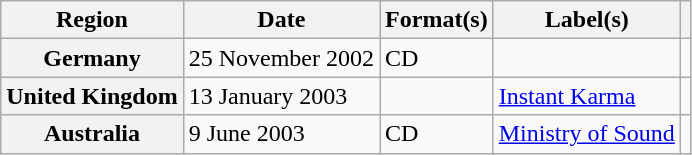<table class="wikitable plainrowheaders">
<tr>
<th scope="col">Region</th>
<th scope="col">Date</th>
<th scope="col">Format(s)</th>
<th scope="col">Label(s)</th>
<th scope="col"></th>
</tr>
<tr>
<th scope="row">Germany</th>
<td>25 November 2002</td>
<td>CD</td>
<td></td>
<td></td>
</tr>
<tr>
<th scope="row">United Kingdom</th>
<td>13 January 2003</td>
<td></td>
<td><a href='#'>Instant Karma</a></td>
<td></td>
</tr>
<tr>
<th scope="row">Australia</th>
<td>9 June 2003</td>
<td>CD</td>
<td><a href='#'>Ministry of Sound</a></td>
<td></td>
</tr>
</table>
